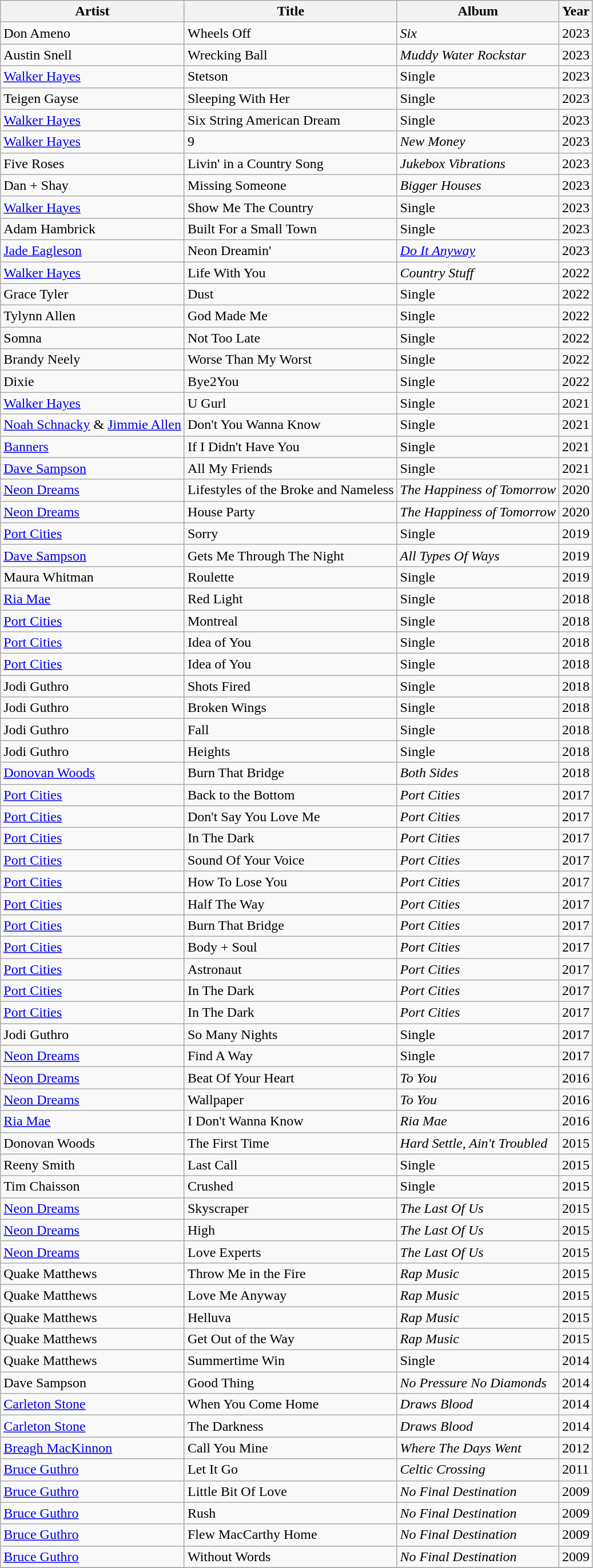<table class="wikitable">
<tr>
<th>Artist</th>
<th>Title</th>
<th>Album</th>
<th>Year</th>
</tr>
<tr>
<td>Don Ameno</td>
<td>Wheels Off</td>
<td><em>Six</em></td>
<td>2023</td>
</tr>
<tr>
<td>Austin Snell</td>
<td>Wrecking Ball</td>
<td><em>Muddy Water Rockstar</em></td>
<td>2023</td>
</tr>
<tr>
<td><a href='#'>Walker Hayes</a></td>
<td>Stetson</td>
<td>Single</td>
<td>2023</td>
</tr>
<tr>
<td>Teigen Gayse</td>
<td>Sleeping With Her</td>
<td>Single</td>
<td>2023</td>
</tr>
<tr>
<td><a href='#'>Walker Hayes</a></td>
<td>Six String American Dream</td>
<td>Single</td>
<td>2023</td>
</tr>
<tr>
<td><a href='#'>Walker Hayes</a></td>
<td>9</td>
<td><em>New Money</em></td>
<td>2023</td>
</tr>
<tr>
<td>Five Roses</td>
<td>Livin' in a Country Song</td>
<td><em>Jukebox Vibrations</em></td>
<td>2023</td>
</tr>
<tr>
<td>Dan + Shay</td>
<td>Missing Someone</td>
<td><em>Bigger Houses</em></td>
<td>2023</td>
</tr>
<tr>
<td><a href='#'>Walker Hayes</a></td>
<td>Show Me The Country</td>
<td>Single</td>
<td>2023</td>
</tr>
<tr>
<td>Adam Hambrick</td>
<td>Built For a Small Town</td>
<td>Single</td>
<td>2023</td>
</tr>
<tr>
<td><a href='#'>Jade Eagleson</a></td>
<td>Neon Dreamin'</td>
<td><em><a href='#'>Do It Anyway</a></em></td>
<td>2023</td>
</tr>
<tr>
<td><a href='#'>Walker Hayes</a></td>
<td>Life With You</td>
<td><em>Country Stuff</em></td>
<td>2022</td>
</tr>
<tr>
<td>Grace Tyler</td>
<td>Dust</td>
<td>Single</td>
<td>2022</td>
</tr>
<tr>
<td>Tylynn Allen</td>
<td>God Made Me</td>
<td>Single</td>
<td>2022</td>
</tr>
<tr>
<td>Somna</td>
<td>Not Too Late</td>
<td>Single</td>
<td>2022</td>
</tr>
<tr>
<td>Brandy Neely</td>
<td>Worse Than My Worst</td>
<td>Single</td>
<td>2022</td>
</tr>
<tr>
<td>Dixie</td>
<td>Bye2You</td>
<td>Single</td>
<td>2022</td>
</tr>
<tr>
<td><a href='#'>Walker Hayes</a></td>
<td>U Gurl</td>
<td>Single</td>
<td>2021</td>
</tr>
<tr>
<td><a href='#'>Noah Schnacky</a> & <a href='#'>Jimmie Allen</a></td>
<td>Don't You Wanna Know</td>
<td>Single</td>
<td>2021</td>
</tr>
<tr>
<td><a href='#'>Banners</a></td>
<td>If I Didn't Have You</td>
<td>Single</td>
<td>2021</td>
</tr>
<tr>
<td><a href='#'>Dave Sampson</a></td>
<td>All My Friends</td>
<td>Single</td>
<td>2021</td>
</tr>
<tr>
<td><a href='#'>Neon Dreams</a></td>
<td>Lifestyles of the Broke and Nameless</td>
<td><em>The Happiness of Tomorrow</em></td>
<td>2020</td>
</tr>
<tr>
<td><a href='#'>Neon Dreams</a></td>
<td>House Party</td>
<td><em>The Happiness of Tomorrow</em></td>
<td>2020</td>
</tr>
<tr>
<td><a href='#'>Port Cities</a></td>
<td>Sorry</td>
<td>Single</td>
<td>2019</td>
</tr>
<tr>
<td><a href='#'>Dave Sampson</a></td>
<td>Gets Me Through The Night</td>
<td><em>All Types Of Ways</em></td>
<td>2019</td>
</tr>
<tr>
<td>Maura Whitman</td>
<td>Roulette</td>
<td>Single</td>
<td>2019</td>
</tr>
<tr>
<td><a href='#'>Ria Mae</a></td>
<td>Red Light</td>
<td>Single</td>
<td>2018</td>
</tr>
<tr>
<td><a href='#'>Port Cities</a></td>
<td>Montreal</td>
<td>Single</td>
<td>2018</td>
</tr>
<tr>
<td><a href='#'>Port Cities</a></td>
<td>Idea of You</td>
<td>Single</td>
<td>2018</td>
</tr>
<tr>
<td><a href='#'>Port Cities</a></td>
<td>Idea of You</td>
<td>Single</td>
<td>2018</td>
</tr>
<tr>
<td>Jodi Guthro</td>
<td>Shots Fired</td>
<td>Single</td>
<td>2018</td>
</tr>
<tr>
<td>Jodi Guthro</td>
<td>Broken Wings</td>
<td>Single</td>
<td>2018</td>
</tr>
<tr>
<td>Jodi Guthro</td>
<td>Fall</td>
<td>Single</td>
<td>2018</td>
</tr>
<tr>
<td>Jodi Guthro</td>
<td>Heights</td>
<td>Single</td>
<td>2018</td>
</tr>
<tr>
<td><a href='#'>Donovan Woods</a></td>
<td>Burn That Bridge</td>
<td><em>Both Sides</em></td>
<td>2018</td>
</tr>
<tr>
<td><a href='#'>Port Cities</a></td>
<td>Back to the Bottom</td>
<td><em>Port Cities</em></td>
<td>2017</td>
</tr>
<tr>
<td><a href='#'>Port Cities</a></td>
<td>Don't Say You Love Me</td>
<td><em>Port Cities</em></td>
<td>2017</td>
</tr>
<tr>
<td><a href='#'>Port Cities</a></td>
<td>In The Dark</td>
<td><em>Port Cities</em></td>
<td>2017</td>
</tr>
<tr>
<td><a href='#'>Port Cities</a></td>
<td>Sound Of Your Voice</td>
<td><em>Port Cities</em></td>
<td>2017</td>
</tr>
<tr>
<td><a href='#'>Port Cities</a></td>
<td>How To Lose You</td>
<td><em>Port Cities</em></td>
<td>2017</td>
</tr>
<tr>
<td><a href='#'>Port Cities</a></td>
<td>Half The Way</td>
<td><em>Port Cities</em></td>
<td>2017</td>
</tr>
<tr>
<td><a href='#'>Port Cities</a></td>
<td>Burn That Bridge</td>
<td><em>Port Cities</em></td>
<td>2017</td>
</tr>
<tr>
<td><a href='#'>Port Cities</a></td>
<td>Body + Soul</td>
<td><em>Port Cities</em></td>
<td>2017</td>
</tr>
<tr>
<td><a href='#'>Port Cities</a></td>
<td>Astronaut</td>
<td><em>Port Cities</em></td>
<td>2017</td>
</tr>
<tr>
<td><a href='#'>Port Cities</a></td>
<td>In The Dark</td>
<td><em>Port Cities</em></td>
<td>2017</td>
</tr>
<tr>
<td><a href='#'>Port Cities</a></td>
<td>In The Dark</td>
<td><em>Port Cities</em></td>
<td>2017</td>
</tr>
<tr>
<td>Jodi Guthro</td>
<td>So Many Nights</td>
<td>Single</td>
<td>2017</td>
</tr>
<tr>
<td><a href='#'>Neon Dreams</a></td>
<td>Find A Way</td>
<td>Single</td>
<td>2017</td>
</tr>
<tr>
<td><a href='#'>Neon Dreams</a></td>
<td>Beat Of Your Heart</td>
<td><em>To You</em></td>
<td>2016</td>
</tr>
<tr>
<td><a href='#'>Neon Dreams</a></td>
<td>Wallpaper</td>
<td><em>To You</em></td>
<td>2016</td>
</tr>
<tr>
<td><a href='#'>Ria Mae</a></td>
<td>I Don't Wanna Know</td>
<td><em>Ria Mae</em></td>
<td>2016</td>
</tr>
<tr>
<td>Donovan Woods</td>
<td>The First Time</td>
<td><em>Hard Settle, Ain't Troubled</em></td>
<td>2015</td>
</tr>
<tr>
<td>Reeny Smith</td>
<td>Last Call</td>
<td>Single</td>
<td>2015</td>
</tr>
<tr>
<td>Tim Chaisson</td>
<td>Crushed</td>
<td>Single</td>
<td>2015</td>
</tr>
<tr>
<td><a href='#'>Neon Dreams</a></td>
<td>Skyscraper</td>
<td><em>The Last Of Us</em></td>
<td>2015</td>
</tr>
<tr>
<td><a href='#'>Neon Dreams</a></td>
<td>High</td>
<td><em>The Last Of Us</em></td>
<td>2015</td>
</tr>
<tr>
<td><a href='#'>Neon Dreams</a></td>
<td>Love Experts</td>
<td><em>The Last Of Us</em></td>
<td>2015</td>
</tr>
<tr>
<td>Quake Matthews</td>
<td>Throw Me in the Fire</td>
<td><em>Rap Music</em></td>
<td>2015</td>
</tr>
<tr>
<td>Quake Matthews</td>
<td>Love Me Anyway</td>
<td><em>Rap Music</em></td>
<td>2015</td>
</tr>
<tr>
<td>Quake Matthews</td>
<td>Helluva</td>
<td><em>Rap Music</em></td>
<td>2015</td>
</tr>
<tr>
<td>Quake Matthews</td>
<td>Get Out of the Way</td>
<td><em>Rap Music</em></td>
<td>2015</td>
</tr>
<tr>
<td>Quake Matthews</td>
<td>Summertime Win</td>
<td>Single</td>
<td>2014</td>
</tr>
<tr>
<td>Dave Sampson</td>
<td>Good Thing</td>
<td><em>No Pressure No Diamonds</em></td>
<td>2014</td>
</tr>
<tr>
<td><a href='#'>Carleton Stone</a></td>
<td>When You Come Home</td>
<td><em>Draws Blood</em></td>
<td>2014</td>
</tr>
<tr>
<td><a href='#'>Carleton Stone</a></td>
<td>The Darkness</td>
<td><em>Draws Blood</em></td>
<td>2014</td>
</tr>
<tr>
<td><a href='#'>Breagh MacKinnon</a></td>
<td>Call You Mine</td>
<td><em>Where The Days Went</em></td>
<td>2012</td>
</tr>
<tr>
<td><a href='#'>Bruce Guthro</a></td>
<td>Let It Go</td>
<td><em>Celtic Crossing</em></td>
<td>2011</td>
</tr>
<tr>
<td><a href='#'>Bruce Guthro</a></td>
<td>Little Bit Of Love</td>
<td><em>No Final Destination</em></td>
<td>2009</td>
</tr>
<tr>
<td><a href='#'>Bruce Guthro</a></td>
<td>Rush</td>
<td><em>No Final Destination</em></td>
<td>2009</td>
</tr>
<tr>
<td><a href='#'>Bruce Guthro</a></td>
<td>Flew MacCarthy Home</td>
<td><em>No Final Destination</em></td>
<td>2009</td>
</tr>
<tr>
<td><a href='#'>Bruce Guthro</a></td>
<td>Without Words</td>
<td><em>No Final Destination</em></td>
<td>2009</td>
</tr>
<tr>
</tr>
</table>
